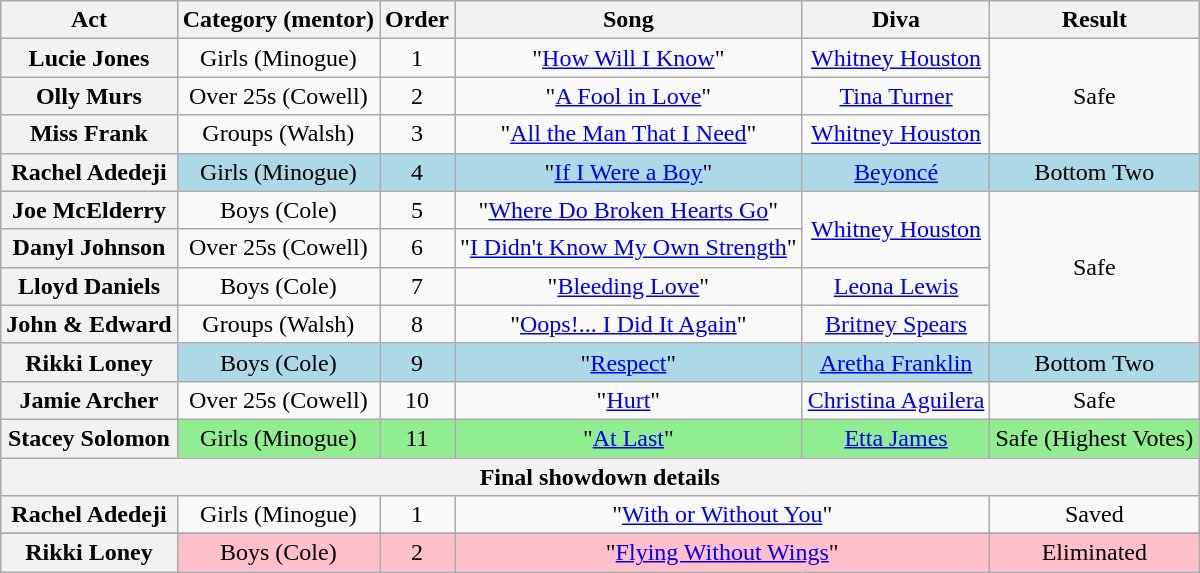<table class="wikitable plainrowheaders" style="text-align:center;">
<tr>
<th scope="col">Act</th>
<th scope="col">Category (mentor)</th>
<th scope="col">Order</th>
<th scope="col">Song</th>
<th Scope="col">Diva</th>
<th scope="col">Result</th>
</tr>
<tr>
<th scope="row">Lucie Jones</th>
<td>Girls (Minogue)</td>
<td>1</td>
<td>"<a href='#'>How Will I Know</a>"</td>
<td><a href='#'>Whitney Houston</a></td>
<td rowspan=3>Safe</td>
</tr>
<tr>
<th scope="row">Olly Murs</th>
<td>Over 25s (Cowell)</td>
<td>2</td>
<td>"<a href='#'>A Fool in Love</a>"</td>
<td><a href='#'>Tina Turner</a></td>
</tr>
<tr>
<th scope="row">Miss Frank</th>
<td>Groups (Walsh)</td>
<td>3</td>
<td>"<a href='#'>All the Man That I Need</a>"</td>
<td><a href='#'>Whitney Houston</a></td>
</tr>
<tr style="background: lightblue">
<th scope="row">Rachel Adedeji</th>
<td>Girls (Minogue)</td>
<td>4</td>
<td>"<a href='#'>If I Were a Boy</a>"</td>
<td><a href='#'>Beyoncé</a></td>
<td>Bottom Two</td>
</tr>
<tr>
<th scope="row">Joe McElderry</th>
<td>Boys (Cole)</td>
<td>5</td>
<td>"<a href='#'>Where Do Broken Hearts Go</a>"</td>
<td rowspan=2><a href='#'>Whitney Houston</a></td>
<td rowspan=4>Safe</td>
</tr>
<tr>
<th scope="row">Danyl Johnson</th>
<td>Over 25s (Cowell)</td>
<td>6</td>
<td>"<a href='#'>I Didn't Know My Own Strength</a>"</td>
</tr>
<tr>
<th scope="row">Lloyd Daniels</th>
<td>Boys (Cole)</td>
<td>7</td>
<td>"<a href='#'>Bleeding Love</a>"</td>
<td><a href='#'>Leona Lewis</a></td>
</tr>
<tr>
<th scope="row">John & Edward</th>
<td>Groups (Walsh)</td>
<td>8</td>
<td>"<a href='#'>Oops!... I Did It Again</a>"</td>
<td><a href='#'>Britney Spears</a></td>
</tr>
<tr style="background: lightblue">
<th scope="row">Rikki Loney</th>
<td>Boys (Cole)</td>
<td>9</td>
<td>"<a href='#'>Respect</a>"</td>
<td><a href='#'>Aretha Franklin</a></td>
<td>Bottom Two</td>
</tr>
<tr>
<th scope="row">Jamie Archer</th>
<td>Over 25s (Cowell)</td>
<td>10</td>
<td>"<a href='#'>Hurt</a>"</td>
<td><a href='#'>Christina Aguilera</a></td>
<td>Safe</td>
</tr>
<tr style="background:lightgreen;">
<th scope="row">Stacey Solomon</th>
<td>Girls (Minogue)</td>
<td>11</td>
<td>"<a href='#'>At Last</a>"</td>
<td><a href='#'>Etta James</a></td>
<td>Safe (Highest Votes)</td>
</tr>
<tr>
<th colspan=6>Final showdown details</th>
</tr>
<tr>
<th scope="row">Rachel Adedeji</th>
<td>Girls (Minogue)</td>
<td>1</td>
<td colspan=2>"<a href='#'>With or Without You</a>"</td>
<td>Saved</td>
</tr>
<tr>
</tr>
<tr style="background: pink">
<th scope="row">Rikki Loney</th>
<td>Boys (Cole)</td>
<td>2</td>
<td colspan=2>"<a href='#'>Flying Without Wings</a>"</td>
<td>Eliminated</td>
</tr>
</table>
